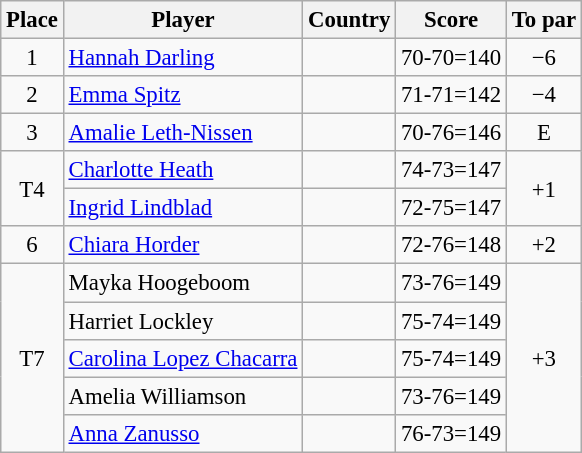<table class="wikitable" style="font-size:95%;">
<tr>
<th>Place</th>
<th>Player</th>
<th>Country</th>
<th>Score</th>
<th>To par</th>
</tr>
<tr>
<td align=center>1</td>
<td><a href='#'>Hannah Darling</a></td>
<td></td>
<td align=center>70-70=140</td>
<td align=center>−6</td>
</tr>
<tr>
<td align=center>2</td>
<td><a href='#'>Emma Spitz</a></td>
<td></td>
<td align=center>71-71=142</td>
<td align=center>−4</td>
</tr>
<tr>
<td align=center>3</td>
<td><a href='#'>Amalie Leth-Nissen</a></td>
<td></td>
<td align=center>70-76=146</td>
<td align=center>E</td>
</tr>
<tr>
<td rowspan=2 align=center>T4</td>
<td><a href='#'>Charlotte Heath</a></td>
<td></td>
<td align=center>74-73=147</td>
<td rowspan=2 align=center>+1</td>
</tr>
<tr>
<td><a href='#'>Ingrid Lindblad</a></td>
<td></td>
<td align=center>72-75=147</td>
</tr>
<tr>
<td align=center>6</td>
<td><a href='#'>Chiara Horder</a></td>
<td></td>
<td align=center>72-76=148</td>
<td align=center>+2</td>
</tr>
<tr>
<td rowspan=5 align=center>T7</td>
<td>Mayka Hoogeboom</td>
<td></td>
<td align=center>73-76=149</td>
<td rowspan=5 align=center>+3</td>
</tr>
<tr>
<td>Harriet Lockley</td>
<td></td>
<td align=center>75-74=149</td>
</tr>
<tr>
<td><a href='#'>Carolina Lopez Chacarra</a></td>
<td></td>
<td align=center>75-74=149</td>
</tr>
<tr>
<td>Amelia Williamson</td>
<td></td>
<td align=center>73-76=149</td>
</tr>
<tr>
<td><a href='#'>Anna Zanusso</a></td>
<td></td>
<td align=center>76-73=149</td>
</tr>
</table>
